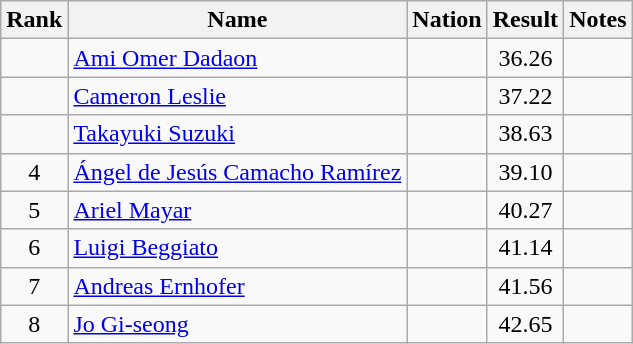<table class="wikitable sortable" style="text-align:center">
<tr>
<th>Rank</th>
<th>Name</th>
<th>Nation</th>
<th>Result</th>
<th>Notes</th>
</tr>
<tr>
<td></td>
<td align="left"><a href='#'>Ami Omer Dadaon</a></td>
<td align=left></td>
<td>36.26</td>
<td></td>
</tr>
<tr>
<td></td>
<td align="left"><a href='#'>Cameron Leslie</a></td>
<td align=left></td>
<td>37.22</td>
<td></td>
</tr>
<tr>
<td></td>
<td align="left"><a href='#'>Takayuki Suzuki</a></td>
<td align=left></td>
<td>38.63</td>
<td></td>
</tr>
<tr>
<td>4</td>
<td align="left"><a href='#'>Ángel de Jesús Camacho Ramírez</a></td>
<td align=left></td>
<td>39.10</td>
<td></td>
</tr>
<tr>
<td>5</td>
<td align="left"><a href='#'>Ariel Mayar</a></td>
<td align=left></td>
<td>40.27</td>
<td></td>
</tr>
<tr>
<td>6</td>
<td align="left"><a href='#'>Luigi Beggiato</a></td>
<td align=left></td>
<td>41.14</td>
<td></td>
</tr>
<tr>
<td>7</td>
<td align="left"><a href='#'>Andreas Ernhofer</a></td>
<td align=left></td>
<td>41.56</td>
<td></td>
</tr>
<tr>
<td>8</td>
<td align="left"><a href='#'>Jo Gi-seong</a></td>
<td align=left></td>
<td>42.65</td>
<td></td>
</tr>
</table>
